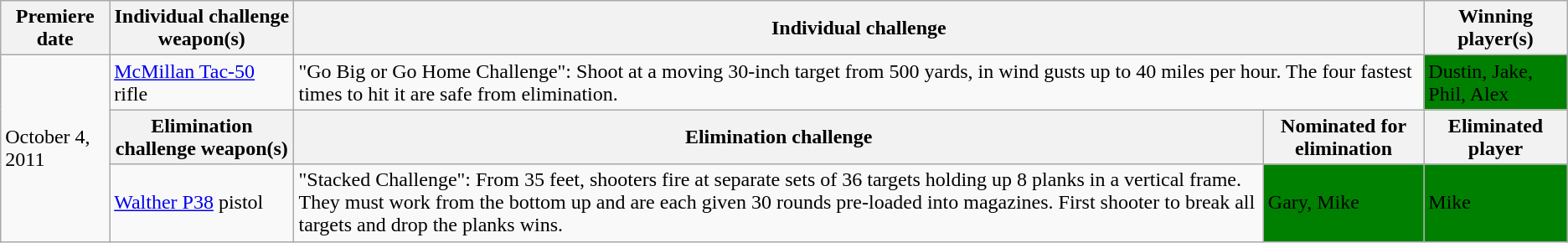<table class="wikitable">
<tr>
<th>Premiere date</th>
<th>Individual challenge weapon(s)</th>
<th colspan="2">Individual challenge</th>
<th>Winning player(s)</th>
</tr>
<tr>
<td rowspan="3">October 4, 2011</td>
<td><a href='#'>McMillan Tac-50</a> rifle</td>
<td colspan="2">"Go Big or Go Home Challenge": Shoot at a moving 30-inch target from 500 yards, in wind gusts up to 40 miles per hour. The four fastest times to hit it are safe from elimination.</td>
<td style="background:green;"><span>Dustin, Jake, Phil, Alex</span></td>
</tr>
<tr>
<th>Elimination challenge weapon(s)</th>
<th>Elimination challenge</th>
<th>Nominated for elimination</th>
<th>Eliminated player</th>
</tr>
<tr>
<td><a href='#'>Walther P38</a> pistol</td>
<td>"Stacked Challenge": From 35 feet, shooters fire at separate sets of 36 targets holding up 8 planks in a vertical frame. They must work from the bottom up and are each given 30 rounds pre-loaded into magazines. First shooter to break all targets and drop the planks wins.</td>
<td style="background:green;"><span>Gary, Mike</span></td>
<td style="background:green;"><span>Mike</span></td>
</tr>
</table>
